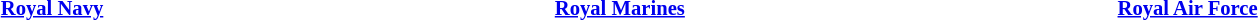<table id="toc" style="margin: 0 0 1em 1em; width:90%; font-size: 0.86em; text-align:center">
<tr>
<td> </td>
</tr>
<tr>
<td colspan="2" style="width:25%;"><strong><a href='#'>Royal Navy</a></strong></td>
<td colspan="2" style="width:25%;"><strong><a href='#'>Royal Marines</a></strong></td>
<td colspan="2" style="width:25%;"><strong><a href='#'>Royal Air Force</a></strong></td>
</tr>
<tr>
<td colspan=2><br></td>
<td colspan=2><br></td>
<td colspan=2><br></td>
</tr>
</table>
